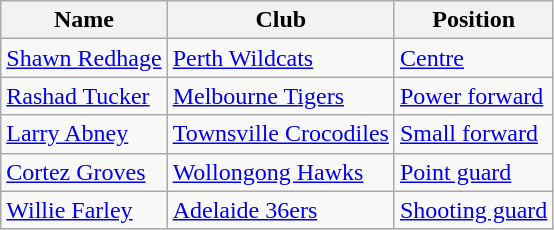<table class="wikitable">
<tr>
<th>Name</th>
<th>Club</th>
<th>Position</th>
</tr>
<tr>
<td><a href='#'>Shawn Redhage</a></td>
<td><a href='#'>Perth Wildcats</a></td>
<td><a href='#'>Centre</a></td>
</tr>
<tr>
<td><a href='#'>Rashad Tucker</a></td>
<td><a href='#'>Melbourne Tigers</a></td>
<td><a href='#'>Power forward</a></td>
</tr>
<tr>
<td><a href='#'>Larry Abney</a></td>
<td><a href='#'>Townsville Crocodiles</a></td>
<td><a href='#'>Small forward</a></td>
</tr>
<tr>
<td><a href='#'>Cortez Groves</a></td>
<td><a href='#'>Wollongong Hawks</a></td>
<td><a href='#'>Point guard</a></td>
</tr>
<tr>
<td><a href='#'>Willie Farley</a></td>
<td><a href='#'>Adelaide 36ers</a></td>
<td><a href='#'>Shooting guard</a></td>
</tr>
</table>
